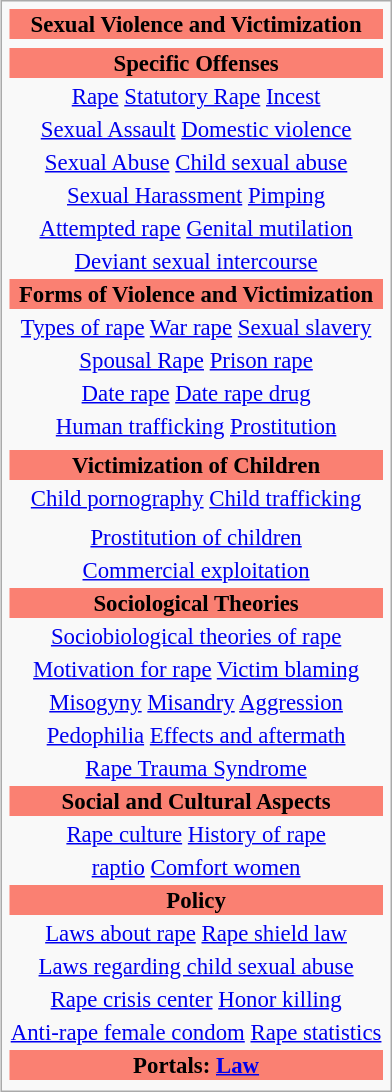<table class="infobox" style="text-align: center; font-size: 95%;">
<tr>
<th style="background:salmon;"><strong>Sexual Violence and Victimization</strong></th>
</tr>
<tr>
<td></td>
</tr>
<tr>
<th style="background:salmon;">Specific Offenses</th>
</tr>
<tr>
<td><a href='#'>Rape</a> <a href='#'>Statutory Rape</a> <a href='#'>Incest</a></td>
</tr>
<tr>
<td><a href='#'>Sexual Assault</a> <a href='#'>Domestic violence</a></td>
</tr>
<tr>
<td><a href='#'>Sexual Abuse</a> <a href='#'>Child sexual abuse</a></td>
</tr>
<tr>
<td><a href='#'>Sexual Harassment</a> <a href='#'>Pimping</a></td>
</tr>
<tr>
<td><a href='#'>Attempted rape</a> <a href='#'>Genital mutilation</a></td>
</tr>
<tr>
<td><a href='#'>Deviant sexual intercourse</a></td>
</tr>
<tr>
<th style="background:salmon;">Forms of Violence and Victimization</th>
</tr>
<tr>
<td><a href='#'>Types of rape</a> <a href='#'>War rape</a> <a href='#'>Sexual slavery</a></td>
</tr>
<tr>
<td><a href='#'>Spousal Rape</a> <a href='#'>Prison rape</a></td>
</tr>
<tr>
<td><a href='#'>Date rape</a> <a href='#'>Date rape drug</a></td>
</tr>
<tr>
<td><a href='#'>Human trafficking</a> <a href='#'>Prostitution</a></td>
</tr>
<tr>
<td></td>
</tr>
<tr>
<th style="background:salmon;">Victimization of Children</th>
</tr>
<tr>
<td><a href='#'>Child pornography</a> <a href='#'>Child trafficking</a></td>
</tr>
<tr>
<td></td>
</tr>
<tr>
<td><a href='#'>Prostitution of children</a></td>
</tr>
<tr>
<td><a href='#'>Commercial exploitation</a></td>
</tr>
<tr>
<th style="background:salmon;">Sociological Theories</th>
</tr>
<tr>
<td><a href='#'>Sociobiological theories of rape</a></td>
</tr>
<tr>
<td><a href='#'>Motivation for rape</a> <a href='#'>Victim blaming</a></td>
</tr>
<tr>
<td><a href='#'>Misogyny</a> <a href='#'>Misandry</a> <a href='#'>Aggression</a></td>
</tr>
<tr>
<td><a href='#'>Pedophilia</a>  <a href='#'>Effects and aftermath</a></td>
</tr>
<tr>
<td><a href='#'>Rape Trauma Syndrome</a></td>
</tr>
<tr>
<th style="background:salmon;">Social and Cultural Aspects</th>
</tr>
<tr>
<td><a href='#'>Rape culture</a> <a href='#'>History of rape</a></td>
</tr>
<tr>
<td><a href='#'>raptio</a> <a href='#'>Comfort women</a></td>
</tr>
<tr>
<th style="background:salmon">Policy</th>
</tr>
<tr>
<td><a href='#'>Laws about rape</a> <a href='#'>Rape shield law</a></td>
</tr>
<tr>
<td><a href='#'>Laws regarding child sexual abuse</a></td>
</tr>
<tr>
<td><a href='#'>Rape crisis center</a> <a href='#'>Honor killing</a></td>
</tr>
<tr>
<td><a href='#'>Anti-rape female condom</a> <a href='#'>Rape statistics</a></td>
</tr>
<tr>
<th style="background:Salmon;">Portals: <a href='#'>Law</a></th>
</tr>
<tr>
</tr>
</table>
